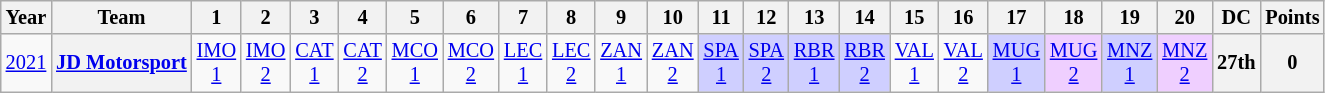<table class="wikitable" style="text-align:center; font-size:85%">
<tr>
<th>Year</th>
<th>Team</th>
<th>1</th>
<th>2</th>
<th>3</th>
<th>4</th>
<th>5</th>
<th>6</th>
<th>7</th>
<th>8</th>
<th>9</th>
<th>10</th>
<th>11</th>
<th>12</th>
<th>13</th>
<th>14</th>
<th>15</th>
<th>16</th>
<th>17</th>
<th>18</th>
<th>19</th>
<th>20</th>
<th>DC</th>
<th>Points</th>
</tr>
<tr>
<td><a href='#'>2021</a></td>
<th nowrap><a href='#'>JD Motorsport</a></th>
<td style="background:#;"><a href='#'>IMO<br>1</a></td>
<td style="background:#;"><a href='#'>IMO<br>2</a></td>
<td style="background:#;"><a href='#'>CAT<br>1</a></td>
<td style="background:#;"><a href='#'>CAT<br>2</a></td>
<td style="background:#;"><a href='#'>MCO<br>1</a></td>
<td style="background:#;"><a href='#'>MCO<br>2</a></td>
<td style="background:#;"><a href='#'>LEC<br>1</a></td>
<td style="background:#;"><a href='#'>LEC<br>2</a></td>
<td style="background:#;"><a href='#'>ZAN<br>1</a></td>
<td style="background:#;"><a href='#'>ZAN<br>2</a></td>
<td style="background:#CFCFFF;"><a href='#'>SPA<br>1</a><br></td>
<td style="background:#CFCFFF;"><a href='#'>SPA<br>2</a><br></td>
<td style="background:#CFCFFF;"><a href='#'>RBR<br>1</a><br></td>
<td style="background:#CFCFFF;"><a href='#'>RBR<br>2</a><br></td>
<td style="background:#;"><a href='#'>VAL<br>1</a></td>
<td style="background:#;"><a href='#'>VAL<br>2</a></td>
<td style="background:#CFCFFF;"><a href='#'>MUG<br>1</a><br></td>
<td style="background:#EFCFFF;"><a href='#'>MUG<br>2</a><br></td>
<td style="background:#CFCFFF;"><a href='#'>MNZ<br>1</a><br></td>
<td style="background:#EFCFFF;"><a href='#'>MNZ<br>2</a><br></td>
<th>27th</th>
<th>0</th>
</tr>
</table>
